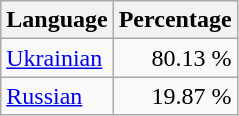<table class="wikitable">
<tr>
<th>Language</th>
<th>Percentage</th>
</tr>
<tr>
<td><a href='#'>Ukrainian</a></td>
<td align="right">80.13 %</td>
</tr>
<tr>
<td><a href='#'>Russian</a></td>
<td align="right">19.87 %</td>
</tr>
</table>
